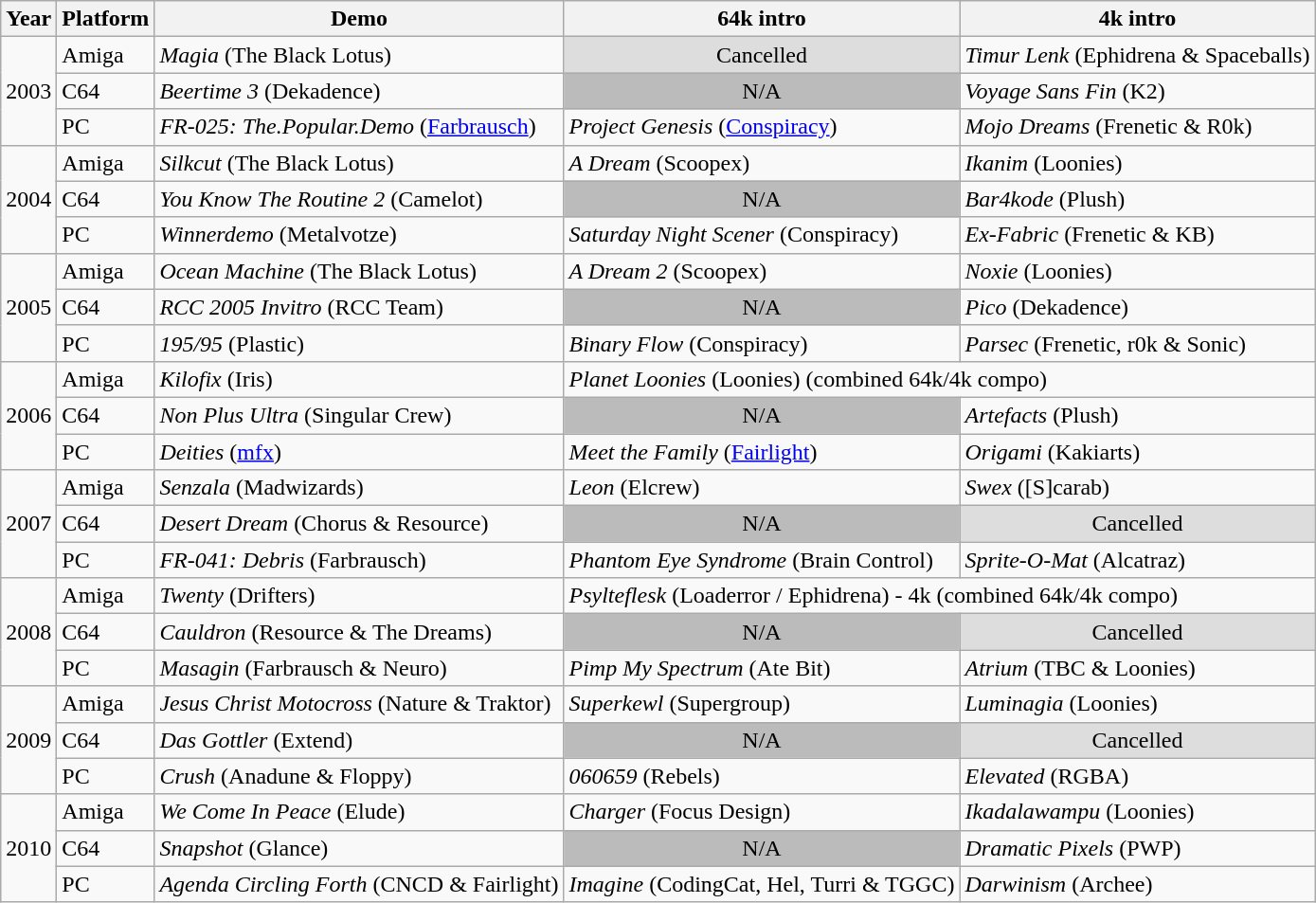<table class="wikitable">
<tr>
<th>Year</th>
<th>Platform</th>
<th>Demo</th>
<th>64k intro</th>
<th>4k intro</th>
</tr>
<tr>
<td rowspan=3>2003</td>
<td>Amiga</td>
<td><em>Magia</em> (The Black Lotus)</td>
<td align=center bgcolor=#DDD>Cancelled</td>
<td><em>Timur Lenk</em> (Ephidrena & Spaceballs)</td>
</tr>
<tr>
<td>C64</td>
<td><em>Beertime 3</em> (Dekadence)</td>
<td align=center bgcolor=#BBB>N/A</td>
<td><em>Voyage Sans Fin</em> (K2)</td>
</tr>
<tr>
<td>PC</td>
<td><em>FR-025: The.Popular.Demo</em> (<a href='#'>Farbrausch</a>)</td>
<td><em>Project Genesis</em> (<a href='#'>Conspiracy</a>)</td>
<td><em>Mojo Dreams</em> (Frenetic & R0k)</td>
</tr>
<tr>
<td rowspan=3>2004</td>
<td>Amiga</td>
<td><em>Silkcut</em> (The Black Lotus)</td>
<td><em>A Dream</em> (Scoopex)</td>
<td><em>Ikanim</em> (Loonies)</td>
</tr>
<tr>
<td>C64</td>
<td><em>You Know The Routine 2</em> (Camelot)</td>
<td align=center bgcolor=#BBB>N/A</td>
<td><em>Bar4kode</em> (Plush)</td>
</tr>
<tr>
<td>PC</td>
<td><em>Winnerdemo</em> (Metalvotze)</td>
<td><em>Saturday Night Scener</em> (Conspiracy)</td>
<td><em>Ex-Fabric</em> (Frenetic & KB)</td>
</tr>
<tr>
<td rowspan=3>2005</td>
<td>Amiga</td>
<td><em>Ocean Machine</em> (The Black Lotus)</td>
<td><em>A Dream 2</em> (Scoopex)</td>
<td><em>Noxie</em> (Loonies)</td>
</tr>
<tr>
<td>C64</td>
<td><em>RCC 2005 Invitro</em> (RCC Team)</td>
<td align=center bgcolor=#BBB>N/A</td>
<td><em>Pico</em> (Dekadence)</td>
</tr>
<tr>
<td>PC</td>
<td><em>195/95</em> (Plastic)</td>
<td><em>Binary Flow</em> (Conspiracy)</td>
<td><em>Parsec</em> (Frenetic, r0k & Sonic)</td>
</tr>
<tr>
<td rowspan=3>2006</td>
<td>Amiga</td>
<td><em>Kilofix</em> (Iris)</td>
<td colspan="2"><em>Planet Loonies</em> (Loonies) (combined 64k/4k compo)</td>
</tr>
<tr>
<td>C64</td>
<td><em>Non Plus Ultra</em> (Singular Crew)</td>
<td align=center bgcolor=#BBB>N/A</td>
<td><em>Artefacts</em> (Plush)</td>
</tr>
<tr>
<td>PC</td>
<td><em>Deities</em> (<a href='#'>mfx</a>)</td>
<td><em>Meet the Family</em> (<a href='#'>Fairlight</a>)</td>
<td><em>Origami</em> (Kakiarts)</td>
</tr>
<tr>
<td rowspan=3>2007</td>
<td>Amiga</td>
<td><em>Senzala</em> (Madwizards)</td>
<td><em>Leon</em> (Elcrew)</td>
<td><em>Swex</em> ([S]carab)</td>
</tr>
<tr>
<td>C64</td>
<td><em>Desert Dream</em> (Chorus & Resource)</td>
<td align=center bgcolor=#BBB>N/A</td>
<td align=center bgcolor=#DDD>Cancelled</td>
</tr>
<tr>
<td>PC</td>
<td><em>FR-041: Debris</em> (Farbrausch)</td>
<td><em>Phantom Eye Syndrome</em> (Brain Control)</td>
<td><em>Sprite-O-Mat</em> (Alcatraz)</td>
</tr>
<tr>
<td rowspan=3>2008</td>
<td>Amiga</td>
<td><em>Twenty</em> (Drifters)</td>
<td colspan="2"><em>Psylteflesk</em> (Loaderror / Ephidrena) - 4k (combined 64k/4k compo)</td>
</tr>
<tr>
<td>C64</td>
<td><em>Cauldron</em> (Resource & The Dreams)</td>
<td align=center bgcolor=#BBB>N/A</td>
<td align=center bgcolor=#DDD>Cancelled</td>
</tr>
<tr>
<td>PC</td>
<td><em>Masagin</em> (Farbrausch & Neuro)</td>
<td><em>Pimp My Spectrum</em> (Ate Bit)</td>
<td><em>Atrium</em> (TBC & Loonies)</td>
</tr>
<tr>
<td rowspan=3>2009</td>
<td>Amiga</td>
<td><em>Jesus Christ Motocross</em> (Nature & Traktor)</td>
<td><em>Superkewl</em> (Supergroup)</td>
<td><em>Luminagia</em> (Loonies)</td>
</tr>
<tr>
<td>C64</td>
<td><em>Das Gottler</em> (Extend)</td>
<td align=center bgcolor=#BBB>N/A</td>
<td align=center bgcolor=#DDD>Cancelled</td>
</tr>
<tr>
<td>PC</td>
<td><em>Crush</em> (Anadune & Floppy)</td>
<td><em>060659</em> (Rebels)</td>
<td><em>Elevated</em> (RGBA)</td>
</tr>
<tr>
<td rowspan=3>2010</td>
<td>Amiga</td>
<td><em>We Come In Peace</em> (Elude)</td>
<td><em>Charger</em> (Focus Design)</td>
<td><em>Ikadalawampu</em> (Loonies)</td>
</tr>
<tr>
<td>C64</td>
<td><em>Snapshot</em> (Glance)</td>
<td align=center bgcolor=#BBB>N/A</td>
<td><em>Dramatic Pixels</em> (PWP)</td>
</tr>
<tr>
<td>PC</td>
<td><em>Agenda Circling Forth</em> (CNCD & Fairlight)</td>
<td><em>Imagine</em> (CodingCat, Hel, Turri & TGGC)</td>
<td><em>Darwinism</em> (Archee)</td>
</tr>
</table>
